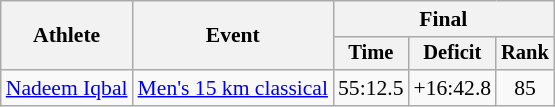<table class="wikitable" style="font-size:90%">
<tr>
<th rowspan="2">Athlete</th>
<th rowspan="2">Event</th>
<th colspan="3">Final</th>
</tr>
<tr style="font-size:95%">
<th>Time</th>
<th>Deficit</th>
<th>Rank</th>
</tr>
<tr align=center>
<td align=left><a href='#'>Nadeem Iqbal</a></td>
<td align=left><a href='#'>Men's 15 km classical</a></td>
<td>55:12.5</td>
<td>+16:42.8</td>
<td>85</td>
</tr>
</table>
